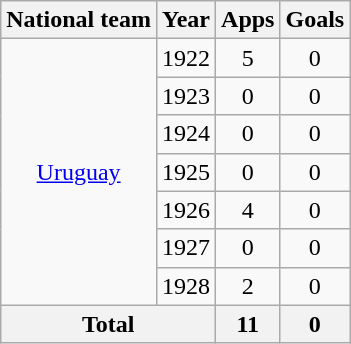<table class="wikitable" style="text-align:center">
<tr>
<th>National team</th>
<th>Year</th>
<th>Apps</th>
<th>Goals</th>
</tr>
<tr>
<td rowspan=7><a href='#'>Uruguay</a></td>
<td>1922</td>
<td>5</td>
<td>0</td>
</tr>
<tr>
<td>1923</td>
<td>0</td>
<td>0</td>
</tr>
<tr>
<td>1924</td>
<td>0</td>
<td>0</td>
</tr>
<tr>
<td>1925</td>
<td>0</td>
<td>0</td>
</tr>
<tr>
<td>1926</td>
<td>4</td>
<td>0</td>
</tr>
<tr>
<td>1927</td>
<td>0</td>
<td>0</td>
</tr>
<tr>
<td>1928</td>
<td>2</td>
<td>0</td>
</tr>
<tr>
<th colspan=2>Total</th>
<th>11</th>
<th>0</th>
</tr>
</table>
